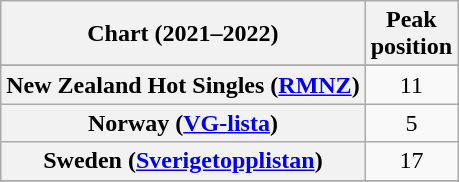<table class="wikitable sortable plainrowheaders" style="text-align:center">
<tr>
<th scope="col">Chart (2021–2022)</th>
<th scope="col">Peak<br>position</th>
</tr>
<tr>
</tr>
<tr>
</tr>
<tr>
</tr>
<tr>
</tr>
<tr>
<th scope="row">New Zealand Hot Singles (<a href='#'>RMNZ</a>)</th>
<td>11</td>
</tr>
<tr>
<th scope="row">Norway (<a href='#'>VG-lista</a>)</th>
<td>5</td>
</tr>
<tr>
<th scope="row">Sweden (<a href='#'>Sverigetopplistan</a>)</th>
<td>17</td>
</tr>
<tr>
</tr>
<tr>
</tr>
</table>
